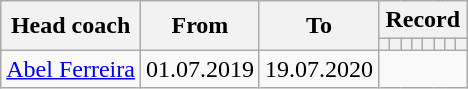<table class="wikitable" style="text-align: left">
<tr>
<th rowspan=2>Head coach</th>
<th rowspan=2>From</th>
<th rowspan=2>To</th>
<th colspan=8>Record</th>
</tr>
<tr>
<th></th>
<th></th>
<th></th>
<th></th>
<th></th>
<th></th>
<th></th>
<th></th>
</tr>
<tr>
<td> <a href='#'>Abel Ferreira</a></td>
<td>01.07.2019</td>
<td>19.07.2020<br></td>
</tr>
</table>
